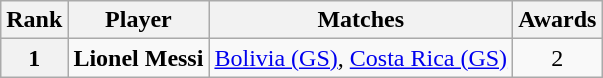<table class="wikitable unsortable">
<tr>
<th>Rank</th>
<th>Player</th>
<th>Matches</th>
<th>Awards</th>
</tr>
<tr>
<th>1</th>
<td> <strong>Lionel Messi</strong></td>
<td> <a href='#'>Bolivia (GS)</a>,  <a href='#'>Costa Rica (GS)</a></td>
<td align="center">2</td>
</tr>
</table>
